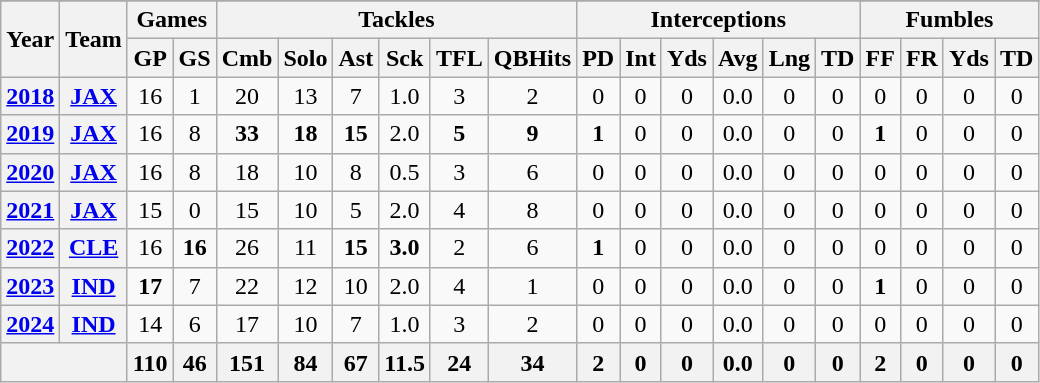<table class= "wikitable" style="text-align:center;">
<tr>
</tr>
<tr>
<th rowspan="2">Year</th>
<th rowspan="2">Team</th>
<th colspan="2">Games</th>
<th colspan="6">Tackles</th>
<th colspan="6">Interceptions</th>
<th colspan="4">Fumbles</th>
</tr>
<tr>
<th>GP</th>
<th>GS</th>
<th>Cmb</th>
<th>Solo</th>
<th>Ast</th>
<th>Sck</th>
<th>TFL</th>
<th>QBHits</th>
<th>PD</th>
<th>Int</th>
<th>Yds</th>
<th>Avg</th>
<th>Lng</th>
<th>TD</th>
<th>FF</th>
<th>FR</th>
<th>Yds</th>
<th>TD</th>
</tr>
<tr>
<th><a href='#'>2018</a></th>
<th><a href='#'>JAX</a></th>
<td>16</td>
<td>1</td>
<td>20</td>
<td>13</td>
<td>7</td>
<td>1.0</td>
<td>3</td>
<td>2</td>
<td>0</td>
<td>0</td>
<td>0</td>
<td>0.0</td>
<td>0</td>
<td>0</td>
<td>0</td>
<td>0</td>
<td>0</td>
<td>0</td>
</tr>
<tr>
<th><a href='#'>2019</a></th>
<th><a href='#'>JAX</a></th>
<td>16</td>
<td>8</td>
<td><strong>33</strong></td>
<td><strong>18</strong></td>
<td><strong>15</strong></td>
<td>2.0</td>
<td><strong>5</strong></td>
<td><strong>9</strong></td>
<td><strong>1</strong></td>
<td>0</td>
<td>0</td>
<td>0.0</td>
<td>0</td>
<td>0</td>
<td><strong>1</strong></td>
<td>0</td>
<td>0</td>
<td>0</td>
</tr>
<tr>
<th><a href='#'>2020</a></th>
<th><a href='#'>JAX</a></th>
<td>16</td>
<td>8</td>
<td>18</td>
<td>10</td>
<td>8</td>
<td>0.5</td>
<td>3</td>
<td>6</td>
<td>0</td>
<td>0</td>
<td>0</td>
<td>0.0</td>
<td>0</td>
<td>0</td>
<td>0</td>
<td>0</td>
<td>0</td>
<td>0</td>
</tr>
<tr>
<th><a href='#'>2021</a></th>
<th><a href='#'>JAX</a></th>
<td>15</td>
<td>0</td>
<td>15</td>
<td>10</td>
<td>5</td>
<td>2.0</td>
<td>4</td>
<td>8</td>
<td>0</td>
<td>0</td>
<td>0</td>
<td>0.0</td>
<td>0</td>
<td>0</td>
<td>0</td>
<td>0</td>
<td>0</td>
<td>0</td>
</tr>
<tr>
<th><a href='#'>2022</a></th>
<th><a href='#'>CLE</a></th>
<td>16</td>
<td><strong>16</strong></td>
<td>26</td>
<td>11</td>
<td><strong>15</strong></td>
<td><strong>3.0</strong></td>
<td>2</td>
<td>6</td>
<td><strong>1</strong></td>
<td>0</td>
<td>0</td>
<td>0.0</td>
<td>0</td>
<td>0</td>
<td>0</td>
<td>0</td>
<td>0</td>
<td>0</td>
</tr>
<tr>
<th><a href='#'>2023</a></th>
<th><a href='#'>IND</a></th>
<td><strong>17</strong></td>
<td>7</td>
<td>22</td>
<td>12</td>
<td>10</td>
<td>2.0</td>
<td>4</td>
<td>1</td>
<td>0</td>
<td>0</td>
<td>0</td>
<td>0.0</td>
<td>0</td>
<td>0</td>
<td><strong>1</strong></td>
<td>0</td>
<td>0</td>
<td>0</td>
</tr>
<tr>
<th><a href='#'>2024</a></th>
<th><a href='#'>IND</a></th>
<td>14</td>
<td>6</td>
<td>17</td>
<td>10</td>
<td>7</td>
<td>1.0</td>
<td>3</td>
<td>2</td>
<td>0</td>
<td>0</td>
<td>0</td>
<td>0.0</td>
<td>0</td>
<td>0</td>
<td>0</td>
<td>0</td>
<td>0</td>
<td>0</td>
</tr>
<tr>
<th colspan="2"></th>
<th>110</th>
<th>46</th>
<th>151</th>
<th>84</th>
<th>67</th>
<th>11.5</th>
<th>24</th>
<th>34</th>
<th>2</th>
<th>0</th>
<th>0</th>
<th>0.0</th>
<th>0</th>
<th>0</th>
<th>2</th>
<th>0</th>
<th>0</th>
<th>0</th>
</tr>
</table>
